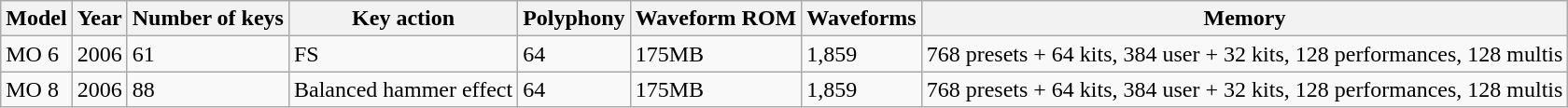<table class="wikitable">
<tr>
<th>Model</th>
<th>Year</th>
<th>Number of keys</th>
<th>Key action</th>
<th>Polyphony</th>
<th>Waveform ROM</th>
<th>Waveforms</th>
<th>Memory</th>
</tr>
<tr>
<td>MO 6</td>
<td>2006</td>
<td>61</td>
<td>FS</td>
<td>64</td>
<td>175MB</td>
<td>1,859</td>
<td>768 presets + 64 kits, 384 user + 32 kits, 128 performances, 128 multis</td>
</tr>
<tr>
<td>MO 8</td>
<td>2006</td>
<td>88</td>
<td>Balanced hammer effect</td>
<td>64</td>
<td>175MB</td>
<td>1,859</td>
<td>768 presets + 64 kits, 384 user + 32 kits, 128 performances, 128 multis</td>
</tr>
</table>
